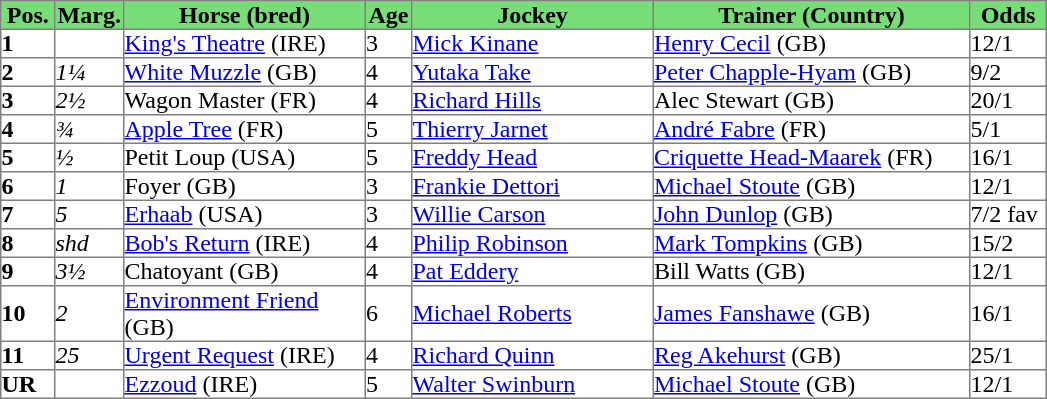<table class = "sortable" | border="1" cellpadding="0" style="border-collapse: collapse;">
<tr style="background:#7d7; text-align:center;">
<th style="width:35px;"><strong>Pos.</strong></th>
<th style="width:45px;"><strong>Marg.</strong></th>
<th style="width:160px;"><strong>Horse (bred)</strong></th>
<th style="width:30px;"><strong>Age</strong></th>
<th style="width:160px;"><strong>Jockey</strong></th>
<th style="width:210px;"><strong>Trainer (Country)</strong></th>
<th style="width:50px;"><strong>Odds</strong></th>
</tr>
<tr>
<td><strong>1</strong></td>
<td></td>
<td><a href='#'>King's Theatre</a> (IRE)</td>
<td>3</td>
<td><a href='#'>Mick Kinane</a></td>
<td><a href='#'>Henry Cecil</a> (GB)</td>
<td>12/1</td>
</tr>
<tr>
<td><strong>2</strong></td>
<td><em>1¼</em></td>
<td><a href='#'>White Muzzle</a> (GB)</td>
<td>4</td>
<td><a href='#'>Yutaka Take</a></td>
<td><a href='#'>Peter Chapple-Hyam</a> (GB)</td>
<td>9/2</td>
</tr>
<tr>
<td><strong>3</strong></td>
<td><em>2½</em></td>
<td>Wagon Master (FR)</td>
<td>4</td>
<td><a href='#'>Richard Hills</a></td>
<td>Alec Stewart (GB)</td>
<td>20/1</td>
</tr>
<tr>
<td><strong>4</strong></td>
<td><em>¾</em></td>
<td><a href='#'>Apple Tree</a> (FR)</td>
<td>5</td>
<td><a href='#'>Thierry Jarnet</a></td>
<td><a href='#'>André Fabre</a> (FR)</td>
<td>5/1</td>
</tr>
<tr>
<td><strong>5</strong></td>
<td><em>½</em></td>
<td>Petit Loup (USA)</td>
<td>5</td>
<td><a href='#'>Freddy Head</a></td>
<td><a href='#'>Criquette Head-Maarek</a> (FR)</td>
<td>16/1</td>
</tr>
<tr>
<td><strong>6</strong></td>
<td><em>1</em></td>
<td>Foyer (GB)</td>
<td>3</td>
<td><a href='#'>Frankie Dettori</a></td>
<td><a href='#'>Michael Stoute</a> (GB)</td>
<td>12/1</td>
</tr>
<tr>
<td><strong>7</strong></td>
<td><em>5</em></td>
<td><a href='#'>Erhaab</a> (USA)</td>
<td>3</td>
<td><a href='#'>Willie Carson</a></td>
<td><a href='#'>John Dunlop</a> (GB)</td>
<td>7/2 fav</td>
</tr>
<tr>
<td><strong>8</strong></td>
<td><em>shd</em></td>
<td><a href='#'>Bob's Return</a> (IRE)</td>
<td>4</td>
<td><a href='#'>Philip Robinson</a></td>
<td><a href='#'>Mark Tompkins</a> (GB)</td>
<td>15/2</td>
</tr>
<tr>
<td><strong>9</strong></td>
<td><em>3½</em></td>
<td>Chatoyant (GB)</td>
<td>4</td>
<td><a href='#'>Pat Eddery</a></td>
<td>Bill Watts (GB)</td>
<td>12/1</td>
</tr>
<tr>
<td><strong>10</strong></td>
<td><em>2</em></td>
<td><a href='#'>Environment Friend</a> (GB)</td>
<td>6</td>
<td><a href='#'>Michael Roberts</a></td>
<td><a href='#'>James Fanshawe</a> (GB)</td>
<td>16/1</td>
</tr>
<tr>
<td><strong>11</strong></td>
<td><em>25</em></td>
<td><a href='#'>Urgent Request</a> (IRE)</td>
<td>4</td>
<td><a href='#'>Richard Quinn</a></td>
<td><a href='#'>Reg Akehurst</a> (GB)</td>
<td>25/1</td>
</tr>
<tr>
<td><strong>UR</strong></td>
<td></td>
<td><a href='#'>Ezzoud</a> (IRE)</td>
<td>5</td>
<td><a href='#'>Walter Swinburn</a></td>
<td><a href='#'>Michael Stoute</a> (GB)</td>
<td>12/1</td>
</tr>
</table>
